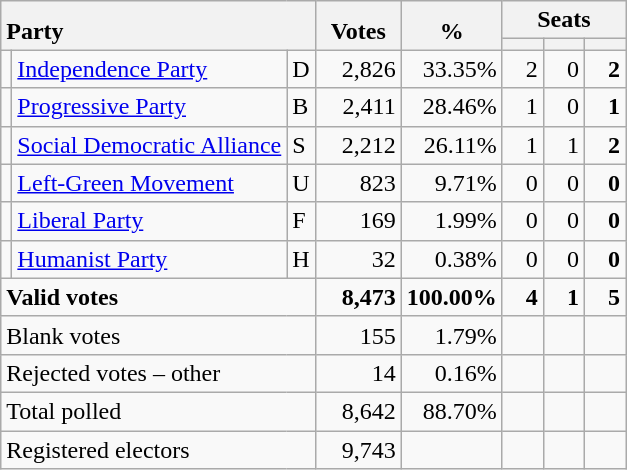<table class="wikitable" border="1" style="text-align:right;">
<tr>
<th style="text-align:left;" valign=bottom rowspan=2 colspan=3>Party</th>
<th align=center valign=bottom rowspan=2 width="50">Votes</th>
<th align=center valign=bottom rowspan=2 width="50">%</th>
<th colspan=3>Seats</th>
</tr>
<tr>
<th align=center valign=bottom width="20"><small></small></th>
<th align=center valign=bottom width="20"><small><a href='#'></a></small></th>
<th align=center valign=bottom width="20"><small></small></th>
</tr>
<tr>
<td></td>
<td align=left><a href='#'>Independence Party</a></td>
<td align=left>D</td>
<td>2,826</td>
<td>33.35%</td>
<td>2</td>
<td>0</td>
<td><strong>2</strong></td>
</tr>
<tr>
<td></td>
<td align=left><a href='#'>Progressive Party</a></td>
<td align=left>B</td>
<td>2,411</td>
<td>28.46%</td>
<td>1</td>
<td>0</td>
<td><strong>1</strong></td>
</tr>
<tr>
<td></td>
<td align=left><a href='#'>Social Democratic Alliance</a></td>
<td align=left>S</td>
<td>2,212</td>
<td>26.11%</td>
<td>1</td>
<td>1</td>
<td><strong>2</strong></td>
</tr>
<tr>
<td></td>
<td align=left><a href='#'>Left-Green Movement</a></td>
<td align=left>U</td>
<td>823</td>
<td>9.71%</td>
<td>0</td>
<td>0</td>
<td><strong>0</strong></td>
</tr>
<tr>
<td></td>
<td align=left><a href='#'>Liberal Party</a></td>
<td align=left>F</td>
<td>169</td>
<td>1.99%</td>
<td>0</td>
<td>0</td>
<td><strong>0</strong></td>
</tr>
<tr>
<td></td>
<td align=left><a href='#'>Humanist Party</a></td>
<td align=left>H</td>
<td>32</td>
<td>0.38%</td>
<td>0</td>
<td>0</td>
<td><strong>0</strong></td>
</tr>
<tr style="font-weight:bold">
<td align=left colspan=3>Valid votes</td>
<td>8,473</td>
<td>100.00%</td>
<td>4</td>
<td>1</td>
<td>5</td>
</tr>
<tr>
<td align=left colspan=3>Blank votes</td>
<td>155</td>
<td>1.79%</td>
<td></td>
<td></td>
<td></td>
</tr>
<tr>
<td align=left colspan=3>Rejected votes – other</td>
<td>14</td>
<td>0.16%</td>
<td></td>
<td></td>
<td></td>
</tr>
<tr>
<td align=left colspan=3>Total polled</td>
<td>8,642</td>
<td>88.70%</td>
<td></td>
<td></td>
<td></td>
</tr>
<tr>
<td align=left colspan=3>Registered electors</td>
<td>9,743</td>
<td></td>
<td></td>
<td></td>
<td></td>
</tr>
</table>
